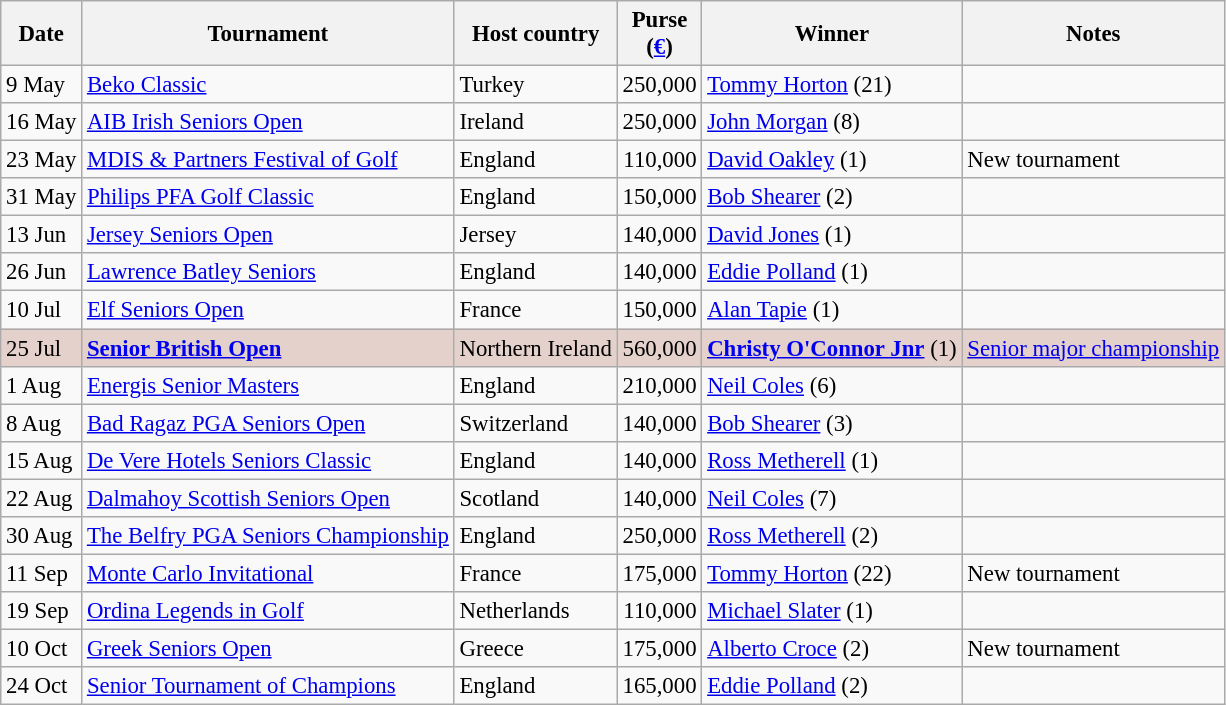<table class="wikitable" style="font-size:95%">
<tr>
<th>Date</th>
<th>Tournament</th>
<th>Host country</th>
<th>Purse<br>(<a href='#'>€</a>)</th>
<th>Winner</th>
<th>Notes</th>
</tr>
<tr>
<td>9 May</td>
<td><a href='#'>Beko Classic</a></td>
<td>Turkey</td>
<td align=right>250,000</td>
<td> <a href='#'>Tommy Horton</a> (21)</td>
<td></td>
</tr>
<tr>
<td>16 May</td>
<td><a href='#'>AIB Irish Seniors Open</a></td>
<td>Ireland</td>
<td align=right>250,000</td>
<td> <a href='#'>John Morgan</a> (8)</td>
<td></td>
</tr>
<tr>
<td>23 May</td>
<td><a href='#'>MDIS & Partners Festival of Golf</a></td>
<td>England</td>
<td align=right>110,000</td>
<td> <a href='#'>David Oakley</a> (1)</td>
<td>New tournament</td>
</tr>
<tr>
<td>31 May</td>
<td><a href='#'>Philips PFA Golf Classic</a></td>
<td>England</td>
<td align=right>150,000</td>
<td> <a href='#'>Bob Shearer</a> (2)</td>
<td></td>
</tr>
<tr>
<td>13 Jun</td>
<td><a href='#'>Jersey Seniors Open</a></td>
<td>Jersey</td>
<td align=right>140,000</td>
<td> <a href='#'>David Jones</a> (1)</td>
<td></td>
</tr>
<tr>
<td>26 Jun</td>
<td><a href='#'>Lawrence Batley Seniors</a></td>
<td>England</td>
<td align=right>140,000</td>
<td> <a href='#'>Eddie Polland</a> (1)</td>
<td></td>
</tr>
<tr>
<td>10 Jul</td>
<td><a href='#'>Elf Seniors Open</a></td>
<td>France</td>
<td align=right>150,000</td>
<td> <a href='#'>Alan Tapie</a> (1)</td>
<td></td>
</tr>
<tr style="background:#e5d1cb;">
<td>25 Jul</td>
<td><strong><a href='#'>Senior British Open</a></strong></td>
<td>Northern Ireland</td>
<td align=right>560,000</td>
<td> <strong><a href='#'>Christy O'Connor Jnr</a></strong> (1)</td>
<td><a href='#'>Senior major championship</a></td>
</tr>
<tr>
<td>1 Aug</td>
<td><a href='#'>Energis Senior Masters</a></td>
<td>England</td>
<td align=right>210,000</td>
<td> <a href='#'>Neil Coles</a> (6)</td>
<td></td>
</tr>
<tr>
<td>8 Aug</td>
<td><a href='#'>Bad Ragaz PGA Seniors Open</a></td>
<td>Switzerland</td>
<td align=right>140,000</td>
<td> <a href='#'>Bob Shearer</a> (3)</td>
<td></td>
</tr>
<tr>
<td>15 Aug</td>
<td><a href='#'>De Vere Hotels Seniors Classic</a></td>
<td>England</td>
<td align=right>140,000</td>
<td> <a href='#'>Ross Metherell</a> (1)</td>
<td></td>
</tr>
<tr>
<td>22 Aug</td>
<td><a href='#'>Dalmahoy Scottish Seniors Open</a></td>
<td>Scotland</td>
<td align=right>140,000</td>
<td> <a href='#'>Neil Coles</a> (7)</td>
<td></td>
</tr>
<tr>
<td>30 Aug</td>
<td><a href='#'>The Belfry PGA Seniors Championship</a></td>
<td>England</td>
<td align=right>250,000</td>
<td> <a href='#'>Ross Metherell</a> (2)</td>
<td></td>
</tr>
<tr>
<td>11 Sep</td>
<td><a href='#'>Monte Carlo Invitational</a></td>
<td>France</td>
<td align=right>175,000</td>
<td> <a href='#'>Tommy Horton</a> (22)</td>
<td>New tournament</td>
</tr>
<tr>
<td>19 Sep</td>
<td><a href='#'>Ordina Legends in Golf</a></td>
<td>Netherlands</td>
<td align=right>110,000</td>
<td> <a href='#'>Michael Slater</a> (1)</td>
<td></td>
</tr>
<tr>
<td>10 Oct</td>
<td><a href='#'>Greek Seniors Open</a></td>
<td>Greece</td>
<td align=right>175,000</td>
<td> <a href='#'>Alberto Croce</a> (2)</td>
<td>New tournament</td>
</tr>
<tr>
<td>24 Oct</td>
<td><a href='#'>Senior Tournament of Champions</a></td>
<td>England</td>
<td align=right>165,000</td>
<td> <a href='#'>Eddie Polland</a> (2)</td>
<td></td>
</tr>
</table>
